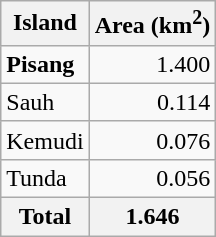<table class="wikitable">
<tr>
<th>Island</th>
<th>Area (km<sup>2</sup>)</th>
</tr>
<tr>
<td><strong>Pisang</strong></td>
<td align=right>1.400</td>
</tr>
<tr>
<td>Sauh</td>
<td align=right>0.114</td>
</tr>
<tr>
<td>Kemudi</td>
<td align=right>0.076</td>
</tr>
<tr>
<td>Tunda</td>
<td align=right>0.056</td>
</tr>
<tr>
<th>Total</th>
<th>1.646</th>
</tr>
</table>
